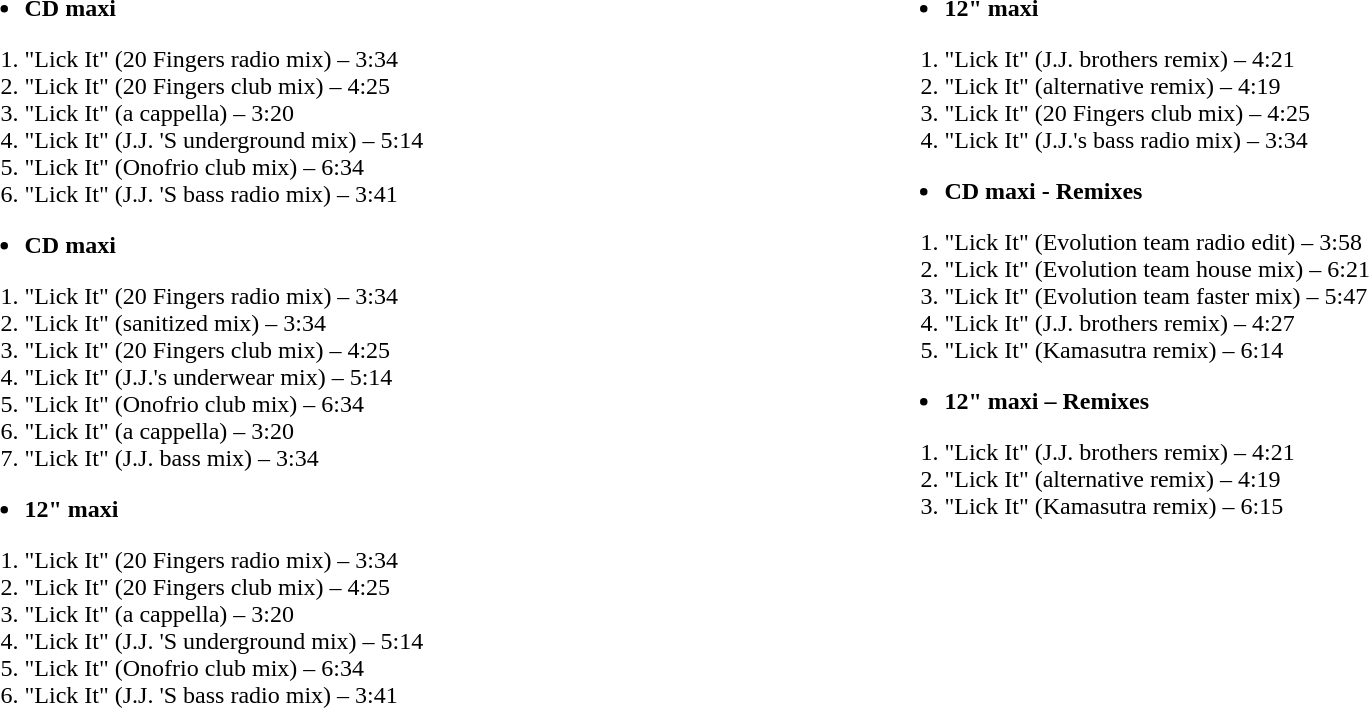<table width=100% style="font-size:100%;">
<tr>
<td valign="top"><br><ul><li><strong>CD maxi</strong></li></ul><ol><li>"Lick It" (20 Fingers radio mix) – 3:34</li><li>"Lick It" (20 Fingers club mix) – 4:25</li><li>"Lick It" (a cappella) – 3:20</li><li>"Lick It" (J.J. 'S underground mix) – 5:14</li><li>"Lick It" (Onofrio club mix) – 6:34</li><li>"Lick It" (J.J. 'S bass radio mix) – 3:41</li></ol><ul><li><strong>CD maxi</strong></li></ul><ol><li>"Lick It" (20 Fingers radio mix) – 3:34</li><li>"Lick It" (sanitized mix) – 3:34</li><li>"Lick It" (20 Fingers club mix) – 4:25</li><li>"Lick It" (J.J.'s underwear mix) – 5:14</li><li>"Lick It" (Onofrio club mix) – 6:34</li><li>"Lick It" (a cappella) – 3:20</li><li>"Lick It" (J.J. bass mix) – 3:34</li></ol><ul><li><strong>12" maxi</strong></li></ul><ol><li>"Lick It" (20 Fingers radio mix) – 3:34</li><li>"Lick It" (20 Fingers club mix) – 4:25</li><li>"Lick It" (a cappella) – 3:20</li><li>"Lick It" (J.J. 'S underground mix) – 5:14</li><li>"Lick It" (Onofrio club mix) – 6:34</li><li>"Lick It" (J.J. 'S bass radio mix) – 3:41</li></ol></td>
<td valign="top"><br><ul><li><strong>12" maxi</strong></li></ul><ol><li>"Lick It" (J.J. brothers remix) – 4:21</li><li>"Lick It" (alternative remix) – 4:19</li><li>"Lick It" (20 Fingers club mix) – 4:25</li><li>"Lick It" (J.J.'s bass radio mix) – 3:34</li></ol><ul><li><strong>CD maxi - Remixes</strong></li></ul><ol><li>"Lick It" (Evolution team radio edit) – 3:58</li><li>"Lick It" (Evolution team house mix) – 6:21</li><li>"Lick It" (Evolution team faster mix) – 5:47</li><li>"Lick It" (J.J. brothers remix) – 4:27</li><li>"Lick It" (Kamasutra remix) – 6:14</li></ol><ul><li><strong>12" maxi – Remixes</strong></li></ul><ol><li>"Lick It" (J.J. brothers remix) – 4:21</li><li>"Lick It" (alternative remix) – 4:19</li><li>"Lick It" (Kamasutra remix) – 6:15</li></ol></td>
</tr>
</table>
